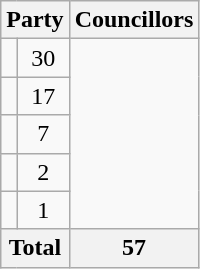<table class="wikitable">
<tr>
<th colspan=2>Party</th>
<th>Councillors</th>
</tr>
<tr>
<td></td>
<td align=center>30</td>
</tr>
<tr>
<td></td>
<td align=center>17</td>
</tr>
<tr>
<td></td>
<td align=center>7</td>
</tr>
<tr>
<td></td>
<td align=center>2</td>
</tr>
<tr>
<td></td>
<td align=center>1</td>
</tr>
<tr>
<th colspan=2>Total</th>
<th>57</th>
</tr>
</table>
